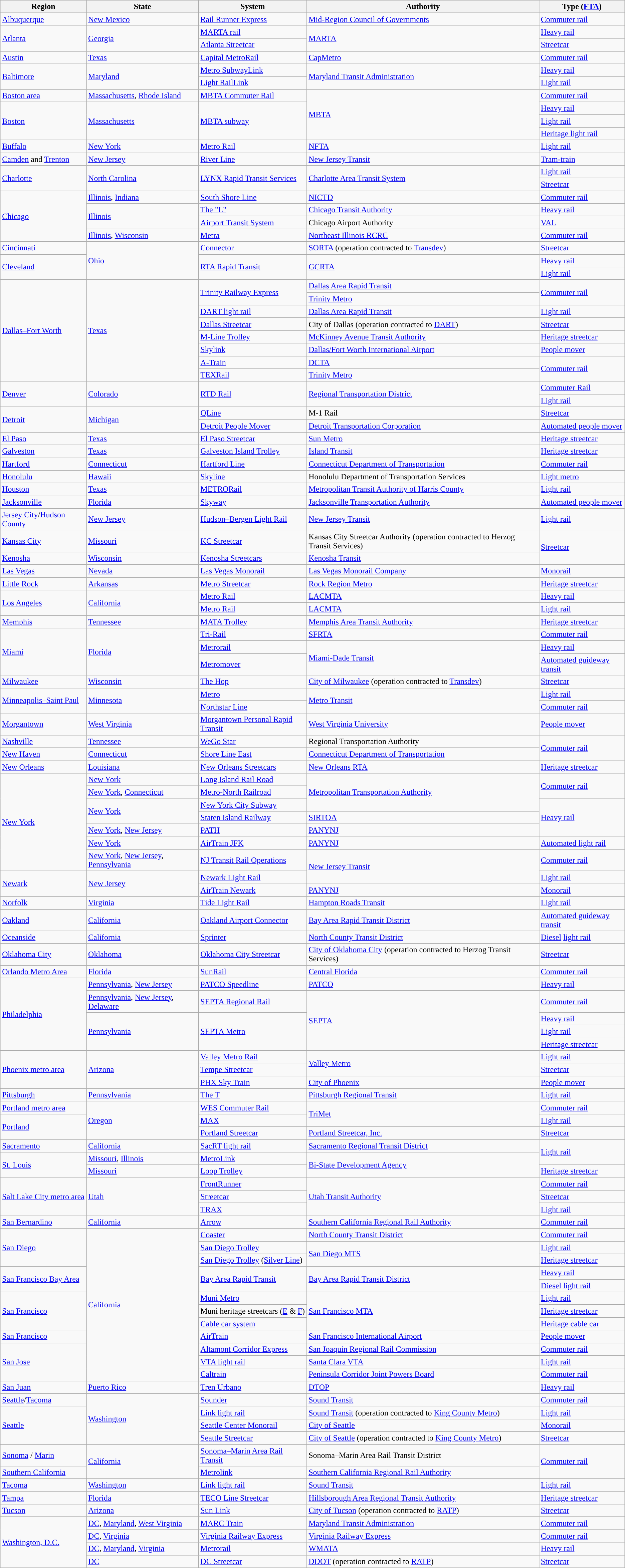<table class="wikitable sortable">
<tr>
<th>Region</th>
<th>State</th>
<th>System</th>
<th>Authority</th>
<th>Type (<a href='#'>FTA</a>)</th>
</tr>
<tr>
<td><a href='#'>Albuquerque</a></td>
<td><a href='#'>New Mexico</a></td>
<td><a href='#'>Rail Runner Express</a></td>
<td><a href='#'>Mid-Region Council of Governments</a></td>
<td><a href='#'>Commuter rail</a></td>
</tr>
<tr>
<td & rowspan=2><a href='#'>Atlanta</a></td>
<td & rowspan=2><a href='#'>Georgia</a></td>
<td><a href='#'>MARTA rail</a></td>
<td rowspan="2"><a href='#'>MARTA</a></td>
<td><a href='#'>Heavy rail</a></td>
</tr>
<tr>
<td><a href='#'>Atlanta Streetcar</a></td>
<td><a href='#'>Streetcar</a></td>
</tr>
<tr>
<td><a href='#'>Austin</a></td>
<td><a href='#'>Texas</a></td>
<td><a href='#'>Capital MetroRail</a></td>
<td><a href='#'>CapMetro</a></td>
<td><a href='#'>Commuter rail</a></td>
</tr>
<tr>
<td & rowspan=2><a href='#'>Baltimore</a></td>
<td & rowspan=2><a href='#'>Maryland</a></td>
<td><a href='#'>Metro SubwayLink</a></td>
<td rowspan="2"><a href='#'>Maryland Transit Administration</a></td>
<td><a href='#'>Heavy rail</a></td>
</tr>
<tr>
<td><a href='#'>Light RailLink</a></td>
<td><a href='#'>Light rail</a></td>
</tr>
<tr>
<td><a href='#'>Boston area</a></td>
<td><a href='#'>Massachusetts</a>, <a href='#'>Rhode Island</a></td>
<td><a href='#'>MBTA Commuter Rail</a></td>
<td rowspan="4"><a href='#'>MBTA</a></td>
<td><a href='#'>Commuter rail</a></td>
</tr>
<tr>
<td & rowspan=3><a href='#'>Boston</a></td>
<td & rowspan=3><a href='#'>Massachusetts</a></td>
<td rowspan="3"><a href='#'>MBTA subway</a></td>
<td><a href='#'>Heavy rail</a></td>
</tr>
<tr>
<td><a href='#'>Light rail</a></td>
</tr>
<tr>
<td><a href='#'>Heritage light rail</a></td>
</tr>
<tr>
<td><a href='#'>Buffalo</a></td>
<td><a href='#'>New York</a></td>
<td><a href='#'>Metro Rail</a></td>
<td><a href='#'>NFTA</a></td>
<td><a href='#'>Light rail</a></td>
</tr>
<tr>
<td><a href='#'>Camden</a> and <a href='#'>Trenton</a></td>
<td><a href='#'>New Jersey</a></td>
<td><a href='#'>River Line</a></td>
<td><a href='#'>New Jersey Transit</a></td>
<td><a href='#'>Tram-train</a></td>
</tr>
<tr>
<td & rowspan=2><a href='#'>Charlotte</a></td>
<td & rowspan=2><a href='#'>North Carolina</a></td>
<td rowspan="2"><a href='#'>LYNX Rapid Transit Services</a></td>
<td rowspan="2"><a href='#'>Charlotte Area Transit System</a></td>
<td><a href='#'>Light rail</a></td>
</tr>
<tr>
<td><a href='#'>Streetcar</a></td>
</tr>
<tr>
<td & rowspan=4><a href='#'>Chicago</a></td>
<td><a href='#'>Illinois</a>, <a href='#'>Indiana</a></td>
<td><a href='#'>South Shore Line</a></td>
<td><a href='#'>NICTD</a></td>
<td><a href='#'>Commuter rail</a></td>
</tr>
<tr>
<td & rowspan=2><a href='#'>Illinois</a></td>
<td><a href='#'>The "L"</a></td>
<td><a href='#'>Chicago Transit Authority</a></td>
<td><a href='#'>Heavy rail</a></td>
</tr>
<tr>
<td><a href='#'>Airport Transit System</a></td>
<td>Chicago Airport Authority</td>
<td><a href='#'>VAL</a></td>
</tr>
<tr>
<td><a href='#'>Illinois</a>, <a href='#'>Wisconsin</a></td>
<td><a href='#'>Metra</a></td>
<td><a href='#'>Northeast Illinois RCRC</a></td>
<td><a href='#'>Commuter rail</a></td>
</tr>
<tr>
<td><a href='#'>Cincinnati</a></td>
<td rowspan="3"><a href='#'>Ohio</a></td>
<td><a href='#'>Connector</a></td>
<td><a href='#'>SORTA</a> (operation contracted to <a href='#'>Transdev</a>)</td>
<td><a href='#'>Streetcar</a></td>
</tr>
<tr>
<td & rowspan=2><a href='#'>Cleveland</a></td>
<td rowspan="2"><a href='#'>RTA Rapid Transit</a></td>
<td rowspan="2"><a href='#'>GCRTA</a></td>
<td><a href='#'>Heavy rail</a></td>
</tr>
<tr>
<td><a href='#'>Light rail</a></td>
</tr>
<tr>
<td rowspan="8"><a href='#'>Dallas–Fort Worth</a></td>
<td rowspan="8"><a href='#'>Texas</a></td>
<td rowspan="2"><a href='#'>Trinity Railway Express</a></td>
<td><a href='#'>Dallas Area Rapid Transit</a></td>
<td rowspan="2"><a href='#'>Commuter rail</a></td>
</tr>
<tr>
<td><a href='#'>Trinity Metro</a></td>
</tr>
<tr>
<td><a href='#'>DART light rail</a></td>
<td><a href='#'>Dallas Area Rapid Transit</a></td>
<td><a href='#'>Light rail</a></td>
</tr>
<tr>
<td><a href='#'>Dallas Streetcar</a></td>
<td>City of Dallas (operation contracted to <a href='#'>DART</a>)</td>
<td><a href='#'>Streetcar</a></td>
</tr>
<tr>
<td><a href='#'>M-Line Trolley</a></td>
<td><a href='#'>McKinney Avenue Transit Authority</a></td>
<td><a href='#'>Heritage streetcar</a></td>
</tr>
<tr>
<td><a href='#'>Skylink</a></td>
<td><a href='#'>Dallas/Fort Worth International Airport</a></td>
<td><a href='#'>People mover</a></td>
</tr>
<tr>
<td><a href='#'>A-Train</a></td>
<td><a href='#'>DCTA</a></td>
<td rowspan="2"><a href='#'>Commuter rail</a></td>
</tr>
<tr>
<td><a href='#'>TEXRail</a></td>
<td><a href='#'>Trinity Metro</a></td>
</tr>
<tr>
<td & rowspan=2><a href='#'>Denver</a></td>
<td & rowspan=2><a href='#'>Colorado</a></td>
<td rowspan="2"><a href='#'>RTD Rail</a></td>
<td rowspan="2"><a href='#'>Regional Transportation District</a></td>
<td><a href='#'>Commuter Rail</a></td>
</tr>
<tr>
<td><a href='#'>Light rail</a></td>
</tr>
<tr>
<td & rowspan=2><a href='#'>Detroit</a></td>
<td & rowspan=2><a href='#'>Michigan</a></td>
<td><a href='#'>QLine</a></td>
<td>M-1 Rail</td>
<td><a href='#'>Streetcar</a></td>
</tr>
<tr>
<td><a href='#'>Detroit People Mover</a></td>
<td><a href='#'>Detroit Transportation Corporation</a></td>
<td><a href='#'>Automated people mover</a></td>
</tr>
<tr>
<td><a href='#'>El Paso</a></td>
<td><a href='#'>Texas</a></td>
<td><a href='#'>El Paso Streetcar</a></td>
<td><a href='#'>Sun Metro</a></td>
<td><a href='#'>Heritage streetcar</a></td>
</tr>
<tr>
<td><a href='#'>Galveston</a></td>
<td><a href='#'>Texas</a></td>
<td><a href='#'>Galveston Island Trolley</a></td>
<td><a href='#'>Island Transit</a></td>
<td><a href='#'>Heritage streetcar</a></td>
</tr>
<tr>
<td><a href='#'>Hartford</a></td>
<td><a href='#'>Connecticut</a></td>
<td><a href='#'>Hartford Line</a></td>
<td><a href='#'>Connecticut Department of Transportation</a></td>
<td><a href='#'>Commuter rail</a></td>
</tr>
<tr>
<td><a href='#'>Honolulu</a></td>
<td><a href='#'>Hawaii</a></td>
<td><a href='#'>Skyline</a></td>
<td>Honolulu Department of Transportation Services</td>
<td><a href='#'>Light metro</a></td>
</tr>
<tr>
<td><a href='#'>Houston</a></td>
<td><a href='#'>Texas</a></td>
<td><a href='#'>METRORail</a></td>
<td><a href='#'>Metropolitan Transit Authority of Harris County</a></td>
<td><a href='#'>Light rail</a></td>
</tr>
<tr>
<td><a href='#'>Jacksonville</a></td>
<td><a href='#'>Florida</a></td>
<td><a href='#'>Skyway</a></td>
<td><a href='#'>Jacksonville Transportation Authority</a></td>
<td><a href='#'>Automated people mover</a></td>
</tr>
<tr>
<td><a href='#'>Jersey City</a>/<a href='#'>Hudson County</a></td>
<td><a href='#'>New Jersey</a></td>
<td><a href='#'>Hudson–Bergen Light Rail</a></td>
<td><a href='#'>New Jersey Transit</a></td>
<td><a href='#'>Light rail</a></td>
</tr>
<tr>
<td><a href='#'>Kansas City</a></td>
<td><a href='#'>Missouri</a></td>
<td><a href='#'>KC Streetcar</a></td>
<td>Kansas City Streetcar Authority (operation contracted to Herzog Transit Services)</td>
<td rowspan="2"><a href='#'>Streetcar</a></td>
</tr>
<tr>
<td><a href='#'>Kenosha</a></td>
<td><a href='#'>Wisconsin</a></td>
<td><a href='#'>Kenosha Streetcars</a></td>
<td><a href='#'>Kenosha Transit</a></td>
</tr>
<tr>
<td><a href='#'>Las Vegas</a></td>
<td><a href='#'>Nevada</a></td>
<td><a href='#'>Las Vegas Monorail</a></td>
<td><a href='#'>Las Vegas Monorail Company</a></td>
<td><a href='#'>Monorail</a></td>
</tr>
<tr>
<td><a href='#'>Little Rock</a></td>
<td><a href='#'>Arkansas</a></td>
<td><a href='#'>Metro Streetcar</a></td>
<td><a href='#'>Rock Region Metro</a></td>
<td><a href='#'>Heritage streetcar</a></td>
</tr>
<tr>
<td & rowspan=2><a href='#'>Los Angeles</a></td>
<td & rowspan=2><a href='#'>California</a></td>
<td><a href='#'>Metro Rail</a></td>
<td><a href='#'>LACMTA</a></td>
<td><a href='#'>Heavy rail</a></td>
</tr>
<tr>
<td><a href='#'>Metro Rail</a></td>
<td><a href='#'>LACMTA</a></td>
<td><a href='#'>Light rail</a></td>
</tr>
<tr>
<td><a href='#'>Memphis</a></td>
<td><a href='#'>Tennessee</a></td>
<td><a href='#'>MATA Trolley</a></td>
<td><a href='#'>Memphis Area Transit Authority</a></td>
<td><a href='#'>Heritage streetcar</a></td>
</tr>
<tr>
<td & rowspan=3><a href='#'>Miami</a></td>
<td & rowspan=3><a href='#'>Florida</a></td>
<td><a href='#'>Tri-Rail</a></td>
<td><a href='#'>SFRTA</a></td>
<td><a href='#'>Commuter rail</a></td>
</tr>
<tr>
<td><a href='#'>Metrorail</a></td>
<td rowspan="2"><a href='#'>Miami-Dade Transit</a></td>
<td><a href='#'>Heavy rail</a></td>
</tr>
<tr>
<td><a href='#'>Metromover</a></td>
<td><a href='#'>Automated guideway transit</a></td>
</tr>
<tr>
<td><a href='#'>Milwaukee</a></td>
<td><a href='#'>Wisconsin</a></td>
<td><a href='#'>The Hop</a></td>
<td><a href='#'>City of Milwaukee</a> (operation contracted to <a href='#'>Transdev</a>)</td>
<td><a href='#'>Streetcar</a></td>
</tr>
<tr>
<td & rowspan=2><a href='#'>Minneapolis–Saint Paul</a></td>
<td & rowspan=2><a href='#'>Minnesota</a></td>
<td><a href='#'>Metro</a></td>
<td rowspan="2"><a href='#'>Metro Transit</a></td>
<td><a href='#'>Light rail</a></td>
</tr>
<tr>
<td><a href='#'>Northstar Line</a></td>
<td><a href='#'>Commuter rail</a></td>
</tr>
<tr>
<td><a href='#'>Morgantown</a></td>
<td><a href='#'>West Virginia</a></td>
<td><a href='#'>Morgantown Personal Rapid Transit</a></td>
<td><a href='#'>West Virginia University</a></td>
<td><a href='#'>People mover</a></td>
</tr>
<tr>
<td><a href='#'>Nashville</a></td>
<td><a href='#'>Tennessee</a></td>
<td><a href='#'>WeGo Star</a></td>
<td>Regional Transportation Authority</td>
<td rowspan="2"><a href='#'>Commuter rail</a></td>
</tr>
<tr>
<td><a href='#'>New Haven</a></td>
<td><a href='#'>Connecticut</a></td>
<td><a href='#'>Shore Line East</a></td>
<td><a href='#'>Connecticut Department of Transportation</a></td>
</tr>
<tr>
<td><a href='#'>New Orleans</a></td>
<td><a href='#'>Louisiana</a></td>
<td><a href='#'>New Orleans Streetcars</a></td>
<td><a href='#'>New Orleans RTA</a></td>
<td><a href='#'>Heritage streetcar</a></td>
</tr>
<tr>
<td rowspan="7" &><a href='#'>New York</a></td>
<td><a href='#'>New York</a></td>
<td><a href='#'>Long Island Rail Road</a></td>
<td rowspan="3"><a href='#'>Metropolitan Transportation Authority</a></td>
<td rowspan="2"><a href='#'>Commuter rail</a></td>
</tr>
<tr>
<td><a href='#'>New York</a>, <a href='#'>Connecticut</a></td>
<td><a href='#'>Metro-North Railroad</a></td>
</tr>
<tr>
<td rowspan="2"><a href='#'>New York</a></td>
<td><a href='#'>New York City Subway</a></td>
<td rowspan="3"><a href='#'>Heavy rail</a></td>
</tr>
<tr>
<td><a href='#'>Staten Island Railway</a></td>
<td><a href='#'>SIRTOA</a></td>
</tr>
<tr>
<td><a href='#'>New York</a>, <a href='#'>New Jersey</a></td>
<td><a href='#'>PATH</a></td>
<td><a href='#'>PANYNJ</a></td>
</tr>
<tr>
<td><a href='#'>New York</a></td>
<td><a href='#'>AirTrain JFK</a></td>
<td><a href='#'>PANYNJ</a></td>
<td><a href='#'>Automated light rail</a></td>
</tr>
<tr>
<td><a href='#'>New York</a>, <a href='#'>New Jersey</a>, <a href='#'>Pennsylvania</a></td>
<td><a href='#'>NJ Transit Rail Operations</a></td>
<td rowspan="2"><a href='#'>New Jersey Transit</a></td>
<td><a href='#'>Commuter rail</a></td>
</tr>
<tr>
<td rowspan="2"><a href='#'>Newark</a></td>
<td & rowspan=2><a href='#'>New Jersey</a></td>
<td><a href='#'>Newark Light Rail</a></td>
<td><a href='#'>Light rail</a></td>
</tr>
<tr>
<td><a href='#'>AirTrain Newark</a></td>
<td><a href='#'>PANYNJ</a></td>
<td><a href='#'>Monorail</a></td>
</tr>
<tr>
<td><a href='#'>Norfolk</a></td>
<td><a href='#'>Virginia</a></td>
<td><a href='#'>Tide Light Rail</a></td>
<td><a href='#'>Hampton Roads Transit</a></td>
<td><a href='#'>Light rail</a></td>
</tr>
<tr>
<td><a href='#'>Oakland</a></td>
<td><a href='#'>California</a></td>
<td><a href='#'>Oakland Airport Connector</a></td>
<td><a href='#'>Bay Area Rapid Transit District</a></td>
<td><a href='#'>Automated guideway transit</a></td>
</tr>
<tr>
<td><a href='#'>Oceanside</a></td>
<td><a href='#'>California</a></td>
<td><a href='#'>Sprinter</a></td>
<td><a href='#'>North County Transit District</a></td>
<td><a href='#'>Diesel</a> <a href='#'>light rail</a></td>
</tr>
<tr>
<td><a href='#'>Oklahoma City</a></td>
<td><a href='#'>Oklahoma</a></td>
<td><a href='#'>Oklahoma City Streetcar</a></td>
<td><a href='#'>City of Oklahoma City</a> (operation contracted to Herzog Transit Services)</td>
<td><a href='#'>Streetcar</a></td>
</tr>
<tr>
<td><a href='#'>Orlando Metro Area</a></td>
<td><a href='#'>Florida</a></td>
<td><a href='#'>SunRail</a></td>
<td><a href='#'>Central Florida</a></td>
<td><a href='#'>Commuter rail</a></td>
</tr>
<tr>
<td rowspan="5" &><a href='#'>Philadelphia</a></td>
<td><a href='#'>Pennsylvania</a>, <a href='#'>New Jersey</a></td>
<td><a href='#'>PATCO Speedline</a></td>
<td><a href='#'>PATCO</a></td>
<td><a href='#'>Heavy rail</a></td>
</tr>
<tr>
<td><a href='#'>Pennsylvania</a>, <a href='#'>New Jersey</a>, <a href='#'>Delaware</a></td>
<td><a href='#'>SEPTA Regional Rail</a></td>
<td rowspan="4"><a href='#'>SEPTA</a></td>
<td><a href='#'>Commuter rail</a></td>
</tr>
<tr>
<td rowspan="3"><a href='#'>Pennsylvania</a></td>
<td rowspan="3"><a href='#'>SEPTA Metro</a></td>
<td><a href='#'>Heavy rail</a></td>
</tr>
<tr>
<td><a href='#'>Light rail</a></td>
</tr>
<tr>
<td><a href='#'>Heritage streetcar</a></td>
</tr>
<tr>
<td rowspan="3"><a href='#'>Phoenix metro area</a></td>
<td rowspan="3"><a href='#'>Arizona</a></td>
<td><a href='#'>Valley Metro Rail</a></td>
<td rowspan="2"><a href='#'>Valley Metro</a></td>
<td><a href='#'>Light rail</a></td>
</tr>
<tr>
<td><a href='#'>Tempe Streetcar</a></td>
<td><a href='#'>Streetcar</a></td>
</tr>
<tr>
<td><a href='#'>PHX Sky Train</a></td>
<td><a href='#'>City of Phoenix</a></td>
<td><a href='#'>People mover</a></td>
</tr>
<tr>
<td><a href='#'>Pittsburgh</a></td>
<td><a href='#'>Pennsylvania</a></td>
<td><a href='#'>The T</a></td>
<td><a href='#'>Pittsburgh Regional Transit</a></td>
<td><a href='#'>Light rail</a></td>
</tr>
<tr>
<td><a href='#'>Portland metro area</a></td>
<td rowspan="3"><a href='#'>Oregon</a></td>
<td><a href='#'>WES Commuter Rail</a></td>
<td rowspan="2"><a href='#'>TriMet</a></td>
<td><a href='#'>Commuter rail</a></td>
</tr>
<tr>
<td & rowspan=2><a href='#'>Portland</a></td>
<td><a href='#'>MAX</a></td>
<td><a href='#'>Light rail</a></td>
</tr>
<tr>
<td><a href='#'>Portland Streetcar</a></td>
<td><a href='#'>Portland Streetcar, Inc.</a></td>
<td><a href='#'>Streetcar</a></td>
</tr>
<tr>
<td><a href='#'>Sacramento</a></td>
<td><a href='#'>California</a></td>
<td><a href='#'>SacRT light rail</a></td>
<td><a href='#'>Sacramento Regional Transit District</a></td>
<td rowspan="2"><a href='#'>Light rail</a></td>
</tr>
<tr>
<td rowspan="2"><a href='#'>St. Louis</a></td>
<td><a href='#'>Missouri</a>, <a href='#'>Illinois</a></td>
<td><a href='#'>MetroLink</a></td>
<td rowspan="2"><a href='#'>Bi-State Development Agency</a></td>
</tr>
<tr>
<td><a href='#'>Missouri</a></td>
<td><a href='#'>Loop Trolley</a></td>
<td><a href='#'>Heritage streetcar</a></td>
</tr>
<tr>
<td & rowspan=3><a href='#'>Salt Lake City metro area</a></td>
<td & rowspan=3><a href='#'>Utah</a></td>
<td><a href='#'>FrontRunner</a></td>
<td rowspan="3"><a href='#'>Utah Transit Authority</a></td>
<td><a href='#'>Commuter rail</a></td>
</tr>
<tr>
<td><a href='#'>Streetcar</a></td>
<td><a href='#'>Streetcar</a></td>
</tr>
<tr>
<td><a href='#'>TRAX</a></td>
<td><a href='#'>Light rail</a></td>
</tr>
<tr>
<td><a href='#'>San Bernardino</a></td>
<td><a href='#'>California</a></td>
<td><a href='#'>Arrow</a></td>
<td><a href='#'>Southern California Regional Rail Authority</a></td>
<td><a href='#'>Commuter rail</a></td>
</tr>
<tr>
<td & rowspan=3><a href='#'>San Diego</a></td>
<td rowspan="12" &><a href='#'>California</a></td>
<td><a href='#'>Coaster</a></td>
<td><a href='#'>North County Transit District</a></td>
<td><a href='#'>Commuter rail</a></td>
</tr>
<tr>
<td><a href='#'>San Diego Trolley</a></td>
<td rowspan="2"><a href='#'>San Diego MTS</a></td>
<td><a href='#'>Light rail</a></td>
</tr>
<tr>
<td><a href='#'>San Diego Trolley</a> (<a href='#'>Silver Line</a>)</td>
<td><a href='#'>Heritage streetcar</a></td>
</tr>
<tr>
<td & rowspan=2><a href='#'>San Francisco Bay Area</a></td>
<td & rowspan=2><a href='#'>Bay Area Rapid Transit</a></td>
<td rowspan="2"><a href='#'>Bay Area Rapid Transit District</a></td>
<td><a href='#'>Heavy rail</a></td>
</tr>
<tr>
<td><a href='#'>Diesel</a> <a href='#'>light rail</a></td>
</tr>
<tr>
<td & rowspan=3><a href='#'>San Francisco</a></td>
<td><a href='#'>Muni Metro</a></td>
<td rowspan="3"><a href='#'>San Francisco MTA</a></td>
<td><a href='#'>Light rail</a></td>
</tr>
<tr>
<td>Muni heritage streetcars (<a href='#'>E</a> & <a href='#'>F</a>)</td>
<td><a href='#'>Heritage streetcar</a></td>
</tr>
<tr>
<td><a href='#'>Cable car system</a></td>
<td><a href='#'>Heritage cable car</a></td>
</tr>
<tr>
<td><a href='#'>San Francisco</a></td>
<td><a href='#'>AirTrain</a></td>
<td><a href='#'>San Francisco International Airport</a></td>
<td><a href='#'>People mover</a></td>
</tr>
<tr>
<td & rowspan=3><a href='#'>San Jose</a></td>
<td><a href='#'>Altamont Corridor Express</a></td>
<td><a href='#'>San Joaquin Regional Rail Commission</a></td>
<td><a href='#'>Commuter rail</a></td>
</tr>
<tr>
<td><a href='#'>VTA light rail</a></td>
<td><a href='#'>Santa Clara VTA</a></td>
<td><a href='#'>Light rail</a></td>
</tr>
<tr>
<td><a href='#'>Caltrain</a></td>
<td><a href='#'>Peninsula Corridor Joint Powers Board</a></td>
<td><a href='#'>Commuter rail</a></td>
</tr>
<tr>
<td><a href='#'>San Juan</a></td>
<td><a href='#'>Puerto Rico</a></td>
<td><a href='#'>Tren Urbano</a></td>
<td><a href='#'>DTOP</a></td>
<td><a href='#'>Heavy rail</a></td>
</tr>
<tr>
<td><a href='#'>Seattle</a>/<a href='#'>Tacoma</a></td>
<td rowspan="4"><a href='#'>Washington</a></td>
<td><a href='#'>Sounder</a></td>
<td><a href='#'>Sound Transit</a></td>
<td><a href='#'>Commuter rail</a></td>
</tr>
<tr>
<td & rowspan=3><a href='#'>Seattle</a></td>
<td><a href='#'>Link light rail</a></td>
<td><a href='#'>Sound Transit</a> (operation contracted to <a href='#'>King County Metro</a>)</td>
<td><a href='#'>Light rail</a></td>
</tr>
<tr>
<td><a href='#'>Seattle Center Monorail</a></td>
<td><a href='#'>City of Seattle</a></td>
<td><a href='#'>Monorail</a></td>
</tr>
<tr>
<td><a href='#'>Seattle Streetcar</a></td>
<td><a href='#'>City of Seattle</a> (operation contracted to <a href='#'>King County Metro</a>)</td>
<td><a href='#'>Streetcar</a></td>
</tr>
<tr>
<td><a href='#'>Sonoma</a> / <a href='#'>Marin</a></td>
<td rowspan="2"><a href='#'>California</a></td>
<td><a href='#'>Sonoma–Marin Area Rail Transit</a></td>
<td>Sonoma–Marin Area Rail Transit District</td>
<td rowspan="2"><a href='#'>Commuter rail</a></td>
</tr>
<tr>
<td><a href='#'>Southern California</a></td>
<td><a href='#'>Metrolink</a></td>
<td><a href='#'>Southern California Regional Rail Authority</a></td>
</tr>
<tr>
<td><a href='#'>Tacoma</a></td>
<td><a href='#'>Washington</a></td>
<td><a href='#'>Link light rail</a></td>
<td><a href='#'>Sound Transit</a></td>
<td><a href='#'>Light rail</a></td>
</tr>
<tr>
<td><a href='#'>Tampa</a></td>
<td><a href='#'>Florida</a></td>
<td><a href='#'>TECO Line Streetcar</a></td>
<td><a href='#'>Hillsborough Area Regional Transit Authority</a></td>
<td><a href='#'>Heritage streetcar</a></td>
</tr>
<tr>
<td><a href='#'>Tucson</a></td>
<td><a href='#'>Arizona</a></td>
<td><a href='#'>Sun Link</a></td>
<td><a href='#'>City of Tucson</a> (operation contracted to <a href='#'>RATP</a>)</td>
<td><a href='#'>Streetcar</a></td>
</tr>
<tr>
<td & rowspan=4><a href='#'>Washington, D.C.</a></td>
<td><a href='#'>DC</a>, <a href='#'>Maryland</a>, <a href='#'>West Virginia</a></td>
<td><a href='#'>MARC Train</a></td>
<td><a href='#'>Maryland Transit Administration</a></td>
<td><a href='#'>Commuter rail</a></td>
</tr>
<tr>
<td><a href='#'>DC</a>, <a href='#'>Virginia</a></td>
<td><a href='#'>Virginia Railway Express</a></td>
<td><a href='#'>Virginia Railway Express</a></td>
<td><a href='#'>Commuter rail</a></td>
</tr>
<tr>
<td><a href='#'>DC</a>, <a href='#'>Maryland</a>, <a href='#'>Virginia</a></td>
<td><a href='#'>Metrorail</a></td>
<td><a href='#'>WMATA</a></td>
<td><a href='#'>Heavy rail</a></td>
</tr>
<tr>
<td><a href='#'>DC</a></td>
<td><a href='#'>DC Streetcar</a></td>
<td><a href='#'>DDOT</a> (operation contracted to <a href='#'>RATP</a>)</td>
<td><a href='#'>Streetcar</a></td>
</tr>
</table>
